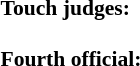<table width=100% style="font-size: 90%">
<tr>
<td><br><strong>Touch judges:</strong><br><br><strong>Fourth official:</strong>
<br></td>
</tr>
</table>
